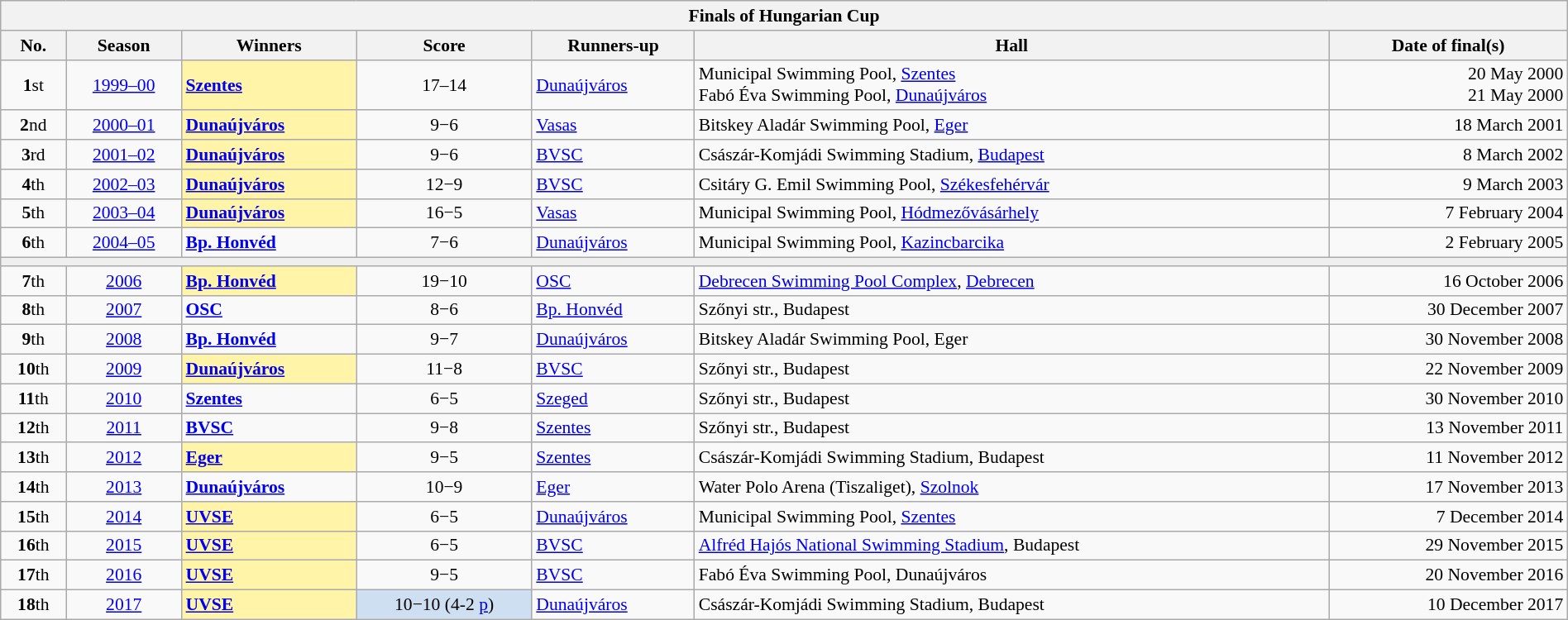<table class="wikitable mw-collapsible mw-collapsed" style="width:100%; font-size:90%;">
<tr>
<th colspan="7">Finals of Hungarian Cup</th>
</tr>
<tr>
<th>No.</th>
<th>Season</th>
<th> Winners</th>
<th>Score</th>
<th> Runners-up</th>
<th>Hall</th>
<th>Date of final(s)</th>
</tr>
<tr>
<td align="center"><strong>1</strong>st</td>
<td align="center"><a href='#'>1999–00</a></td>
<td style="background-color:#FFF4A7"><strong><a href='#'>Szentes</a></strong></td>
<td align="center">17–14<br></td>
<td><a href='#'>Dunaújváros</a></td>
<td>Municipal Swimming Pool, <a href='#'>Szentes</a><br>Fabó Éva Swimming Pool, <a href='#'>Dunaújváros</a></td>
<td align="right">20 May 2000<br>21 May 2000</td>
</tr>
<tr>
<td align="center"><strong>2</strong>nd</td>
<td align="center"><a href='#'>2000–01</a></td>
<td style="background-color:#FFF4A7"><strong><a href='#'>Dunaújváros</a></strong></td>
<td align="center">9−6</td>
<td><a href='#'>Vasas</a></td>
<td>Bitskey Aladár Swimming Pool, <a href='#'>Eger</a></td>
<td align="right">18 March 2001</td>
</tr>
<tr>
<td align="center"><strong>3</strong>rd</td>
<td align="center"><a href='#'>2001–02</a></td>
<td style="background-color:#FFF4A7"><strong><a href='#'>Dunaújváros</a></strong></td>
<td align="center">9−6</td>
<td><a href='#'>BVSC</a></td>
<td>Császár-Komjádi Swimming Stadium, <a href='#'>Budapest</a></td>
<td align="right">8 March 2002</td>
</tr>
<tr>
<td align="center"><strong>4</strong>th</td>
<td align="center"><a href='#'>2002–03</a></td>
<td style="background-color:#FFF4A7"><strong><a href='#'>Dunaújváros</a></strong></td>
<td align="center">12−9</td>
<td><a href='#'>BVSC</a></td>
<td>Csitáry G. Emil Swimming Pool, <a href='#'>Székesfehérvár</a></td>
<td align="right">9 March 2003</td>
</tr>
<tr>
<td align="center"><strong>5</strong>th</td>
<td align="center"><a href='#'>2003–04</a></td>
<td style="background-color:#FFF4A7"><strong><a href='#'>Dunaújváros</a></strong></td>
<td align="center">16−5</td>
<td><a href='#'>Vasas</a></td>
<td>Municipal Swimming Pool, <a href='#'>Hódmezővásárhely</a></td>
<td align="right">7 February 2004</td>
</tr>
<tr>
<td align="center"><strong>6</strong>th</td>
<td align="center"><a href='#'>2004–05</a></td>
<td><strong><a href='#'>Bp. Honvéd</a></strong></td>
<td align="center">7−6</td>
<td><a href='#'>Dunaújváros</a></td>
<td>Municipal Swimming Pool, <a href='#'>Kazincbarcika</a></td>
<td align="right">2 February 2005</td>
</tr>
<tr>
<td colspan=7 style=background:#efefef></td>
</tr>
<tr>
<td align="center"><strong>7</strong>th</td>
<td align="center"><a href='#'>2006</a></td>
<td style="background-color:#FFF4A7"><strong><a href='#'>Bp. Honvéd</a></strong></td>
<td align="center">19−10</td>
<td><a href='#'>OSC</a></td>
<td><a href='#'>Debrecen Swimming Pool Complex</a>, <a href='#'>Debrecen</a></td>
<td align="right">16 October 2006</td>
</tr>
<tr>
<td align="center"><strong>8</strong>th</td>
<td align="center"><a href='#'>2007</a></td>
<td><strong><a href='#'>OSC</a></strong></td>
<td align="center">8−6</td>
<td><a href='#'>Bp. Honvéd</a></td>
<td>Szőnyi str., Budapest</td>
<td align="right">30 December 2007</td>
</tr>
<tr>
<td align="center"><strong>9</strong>th</td>
<td align="center"><a href='#'>2008</a></td>
<td><strong><a href='#'>Bp. Honvéd</a></strong></td>
<td align="center">9−7</td>
<td><a href='#'>Dunaújváros</a></td>
<td>Bitskey Aladár Swimming Pool, Eger</td>
<td align="right">30 November 2008</td>
</tr>
<tr>
<td align="center"><strong>10</strong>th</td>
<td align="center"><a href='#'>2009</a></td>
<td style="background-color:#FFF4A7"><strong><a href='#'>Dunaújváros</a></strong></td>
<td align="center">11−8</td>
<td><a href='#'>BVSC</a></td>
<td>Szőnyi str., Budapest</td>
<td align="right">22 November 2009</td>
</tr>
<tr>
<td align="center"><strong>11</strong>th</td>
<td align="center"><a href='#'>2010</a></td>
<td><strong><a href='#'>Szentes</a></strong></td>
<td align="center">6−5</td>
<td><a href='#'>Szeged</a></td>
<td>Szőnyi str., Budapest</td>
<td align="right">30 November 2010</td>
</tr>
<tr>
<td align="center"><strong>12</strong>th</td>
<td align="center"><a href='#'>2011</a></td>
<td><strong><a href='#'>BVSC</a></strong></td>
<td align="center">9−8</td>
<td><a href='#'>Szentes</a></td>
<td>Szőnyi str., Budapest</td>
<td align="right">13 November 2011</td>
</tr>
<tr>
<td align="center"><strong>13</strong>th</td>
<td align="center"><a href='#'>2012</a></td>
<td style="background-color:#FFF4A7"><strong><a href='#'>Eger</a></strong></td>
<td align="center">9−5</td>
<td><a href='#'>Szentes</a></td>
<td>Császár-Komjádi Swimming Stadium, Budapest</td>
<td align="right">11 November 2012</td>
</tr>
<tr>
<td align="center"><strong>14</strong>th</td>
<td align="center"><a href='#'>2013</a></td>
<td><strong><a href='#'>Dunaújváros</a></strong></td>
<td align="center">10−9</td>
<td><a href='#'>Eger</a></td>
<td>Water Polo Arena (Tiszaliget), <a href='#'>Szolnok</a></td>
<td align="right">17 November 2013</td>
</tr>
<tr>
<td align="center"><strong>15</strong>th</td>
<td align="center"><a href='#'>2014</a></td>
<td style="background-color:#FFF4A7"><strong><a href='#'>UVSE</a></strong></td>
<td align="center">6−5</td>
<td><a href='#'>Dunaújváros</a></td>
<td>Municipal Swimming Pool, <a href='#'>Szentes</a></td>
<td align="right">7 December 2014</td>
</tr>
<tr>
<td align="center"><strong>16</strong>th</td>
<td align="center"><a href='#'>2015</a></td>
<td style="background-color:#FFF4A7"><strong><a href='#'>UVSE</a></strong></td>
<td align="center">6−5</td>
<td><a href='#'>BVSC</a></td>
<td><a href='#'>Alfréd Hajós National Swimming Stadium</a>, Budapest</td>
<td align="right">29 November 2015</td>
</tr>
<tr>
<td align="center"><strong>17</strong>th</td>
<td align="center"><a href='#'>2016</a></td>
<td style="background-color:#FFF4A7"><strong><a href='#'>UVSE</a></strong></td>
<td align="center">9−5</td>
<td><a href='#'>BVSC</a></td>
<td>Fabó Éva Swimming Pool, Dunaújváros</td>
<td align="right">20 November 2016</td>
</tr>
<tr>
<td align="center"><strong>18</strong>th</td>
<td align="center"><a href='#'>2017</a></td>
<td style="background-color:#FFF4A7"><strong><a href='#'>UVSE</a></strong></td>
<td align=center style="background-color:#CEDFF2">10−10 (4-2 <a href='#'>p</a>)</td>
<td><a href='#'>Dunaújváros</a></td>
<td>Császár-Komjádi Swimming Stadium, Budapest</td>
<td align="right">10 December 2017</td>
</tr>
</table>
